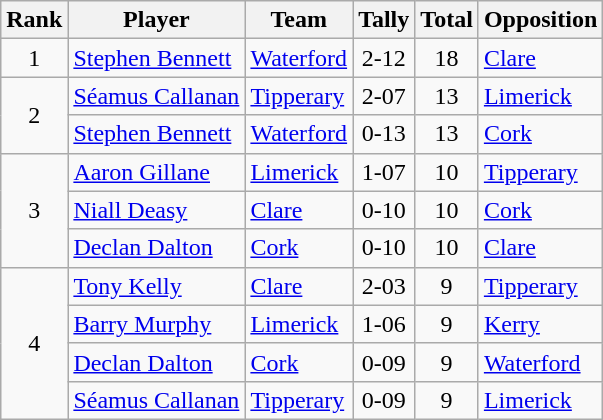<table class="wikitable">
<tr>
<th>Rank</th>
<th>Player</th>
<th>Team</th>
<th>Tally</th>
<th>Total</th>
<th>Opposition</th>
</tr>
<tr>
<td rowspan=1 align=center>1</td>
<td><a href='#'>Stephen Bennett</a></td>
<td><a href='#'>Waterford</a></td>
<td align=center>2-12</td>
<td align=center>18</td>
<td><a href='#'>Clare</a></td>
</tr>
<tr>
<td rowspan=2 align=center>2</td>
<td><a href='#'>Séamus Callanan</a></td>
<td><a href='#'>Tipperary</a></td>
<td align=center>2-07</td>
<td align=center>13</td>
<td><a href='#'>Limerick</a></td>
</tr>
<tr>
<td><a href='#'>Stephen Bennett</a></td>
<td><a href='#'>Waterford</a></td>
<td align=center>0-13</td>
<td align=center>13</td>
<td><a href='#'>Cork</a></td>
</tr>
<tr>
<td rowspan=3 align=center>3</td>
<td><a href='#'>Aaron Gillane</a></td>
<td><a href='#'>Limerick</a></td>
<td align=center>1-07</td>
<td align=center>10</td>
<td><a href='#'>Tipperary</a></td>
</tr>
<tr>
<td><a href='#'>Niall Deasy</a></td>
<td><a href='#'>Clare</a></td>
<td align=center>0-10</td>
<td align=center>10</td>
<td><a href='#'>Cork</a></td>
</tr>
<tr>
<td><a href='#'>Declan Dalton</a></td>
<td><a href='#'>Cork</a></td>
<td align=center>0-10</td>
<td align=center>10</td>
<td><a href='#'>Clare</a></td>
</tr>
<tr>
<td rowspan=4 align=center>4</td>
<td><a href='#'>Tony Kelly</a></td>
<td><a href='#'>Clare</a></td>
<td align=center>2-03</td>
<td align=center>9</td>
<td><a href='#'>Tipperary</a></td>
</tr>
<tr>
<td><a href='#'>Barry Murphy</a></td>
<td><a href='#'>Limerick</a></td>
<td align=center>1-06</td>
<td align=center>9</td>
<td><a href='#'>Kerry</a></td>
</tr>
<tr>
<td><a href='#'>Declan Dalton</a></td>
<td><a href='#'>Cork</a></td>
<td align=center>0-09</td>
<td align=center>9</td>
<td><a href='#'>Waterford</a></td>
</tr>
<tr>
<td><a href='#'>Séamus Callanan</a></td>
<td><a href='#'>Tipperary</a></td>
<td align=center>0-09</td>
<td align=center>9</td>
<td><a href='#'>Limerick</a></td>
</tr>
</table>
